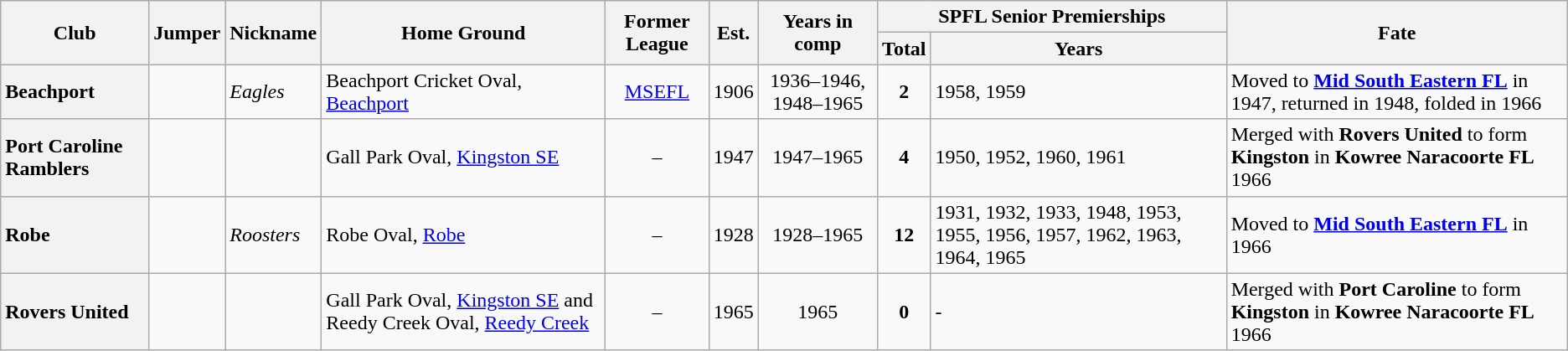<table class="wikitable sortable">
<tr>
<th rowspan="2">Club</th>
<th rowspan="2">Jumper</th>
<th rowspan="2">Nickname</th>
<th rowspan="2">Home Ground</th>
<th rowspan="2">Former League</th>
<th rowspan="2">Est.</th>
<th rowspan="2">Years in comp</th>
<th colspan="2">SPFL Senior Premierships</th>
<th rowspan="2">Fate</th>
</tr>
<tr>
<th>Total</th>
<th>Years</th>
</tr>
<tr>
<th style="text-align:left">Beachport</th>
<td></td>
<td><em>Eagles</em></td>
<td>Beachport Cricket Oval, <a href='#'>Beachport</a></td>
<td align="center"><a href='#'>MSEFL</a></td>
<td align="center">1906</td>
<td align="center">1936–1946, 1948–1965</td>
<td align="center"><strong>2</strong></td>
<td>1958, 1959</td>
<td>Moved to <a href='#'><strong>Mid South Eastern FL</strong></a> in 1947, returned in 1948, folded in 1966</td>
</tr>
<tr>
<th style="text-align:left">Port Caroline Ramblers </th>
<td align="center"></td>
<td></td>
<td>Gall Park Oval, <a href='#'>Kingston SE</a></td>
<td align="center">–</td>
<td align="center">1947</td>
<td align="center">1947–1965</td>
<td align="center"><strong>4</strong></td>
<td>1950, 1952, 1960, 1961</td>
<td>Merged with <strong>Rovers United</strong> to form <strong>Kingston</strong> in <strong>Kowree Naracoorte FL</strong> 1966</td>
</tr>
<tr>
<th style="text-align:left">Robe</th>
<td></td>
<td><em>Roosters</em></td>
<td>Robe Oval, <a href='#'>Robe</a></td>
<td align="center">–</td>
<td align="center">1928</td>
<td align="center">1928–1965</td>
<td align="center"><strong>12</strong></td>
<td>1931, 1932, 1933, 1948, 1953, 1955, 1956, 1957, 1962, 1963, 1964, 1965</td>
<td>Moved to <a href='#'><strong>Mid South Eastern FL</strong></a> in 1966</td>
</tr>
<tr>
<th style="text-align:left">Rovers United</th>
<td align="center"></td>
<td></td>
<td>Gall Park Oval, <a href='#'>Kingston SE</a> and Reedy Creek Oval, <a href='#'>Reedy Creek</a></td>
<td align="center">–</td>
<td align="center">1965</td>
<td align="center">1965</td>
<td align="center"><strong>0</strong></td>
<td>-</td>
<td>Merged with <strong>Port Caroline</strong>  to form <strong>Kingston</strong> in <strong>Kowree Naracoorte FL</strong> 1966</td>
</tr>
</table>
